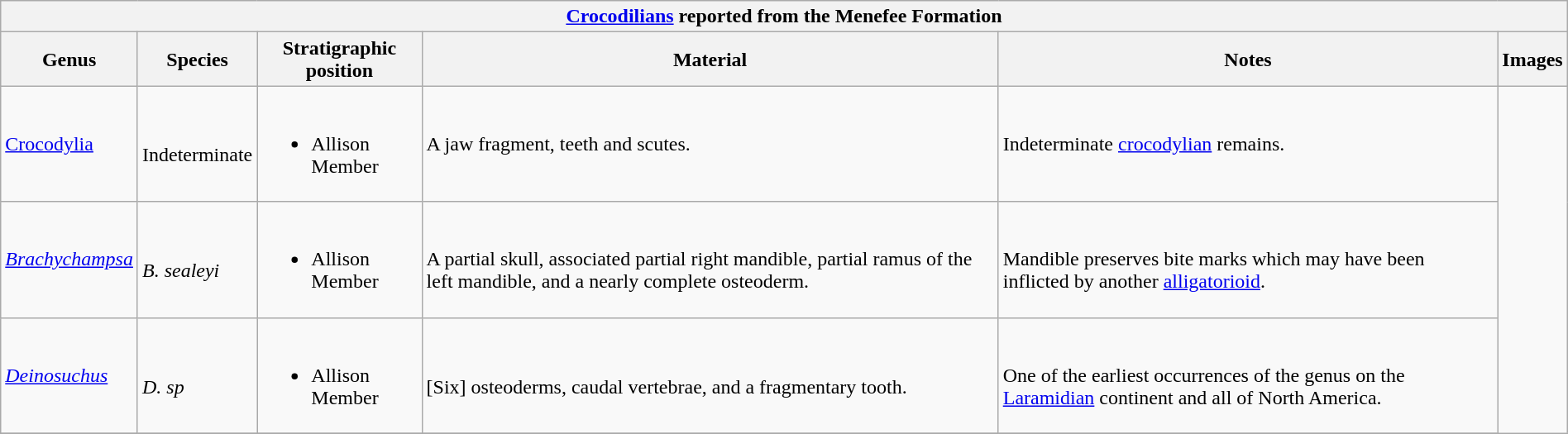<table class="wikitable" align="center" width="100%">
<tr>
<th colspan="7" style="text-align:center;"><strong><a href='#'>Crocodilians</a> reported from the Menefee Formation</strong></th>
</tr>
<tr>
<th>Genus</th>
<th>Species</th>
<th>Stratigraphic position</th>
<th>Material</th>
<th>Notes</th>
<th>Images</th>
</tr>
<tr>
<td><a href='#'>Crocodylia</a></td>
<td><br>Indeterminate</td>
<td><br><ul><li>Allison Member</li></ul></td>
<td>A jaw fragment, teeth and scutes.</td>
<td>Indeterminate <a href='#'>crocodylian</a> remains.</td>
<td rowspan="99"><br>
</td>
</tr>
<tr>
<td><em><a href='#'>Brachychampsa</a></em></td>
<td><br><em>B. sealeyi</em></td>
<td><br><ul><li>Allison Member</li></ul></td>
<td><br>A partial skull, associated partial right mandible, partial ramus of the left mandible, and a nearly complete osteoderm.</td>
<td><br>Mandible preserves bite marks which may have been inflicted by another <a href='#'>alligatorioid</a>.</td>
</tr>
<tr>
<td><em><a href='#'>Deinosuchus</a></em></td>
<td><br><em>D. sp</em></td>
<td><br><ul><li>Allison Member</li></ul></td>
<td><br>[Six] osteoderms,  caudal vertebrae, and a fragmentary tooth.</td>
<td><br>One of the earliest occurrences of the genus on the <a href='#'>Laramidian</a> continent and all of North America.</td>
</tr>
<tr>
</tr>
</table>
